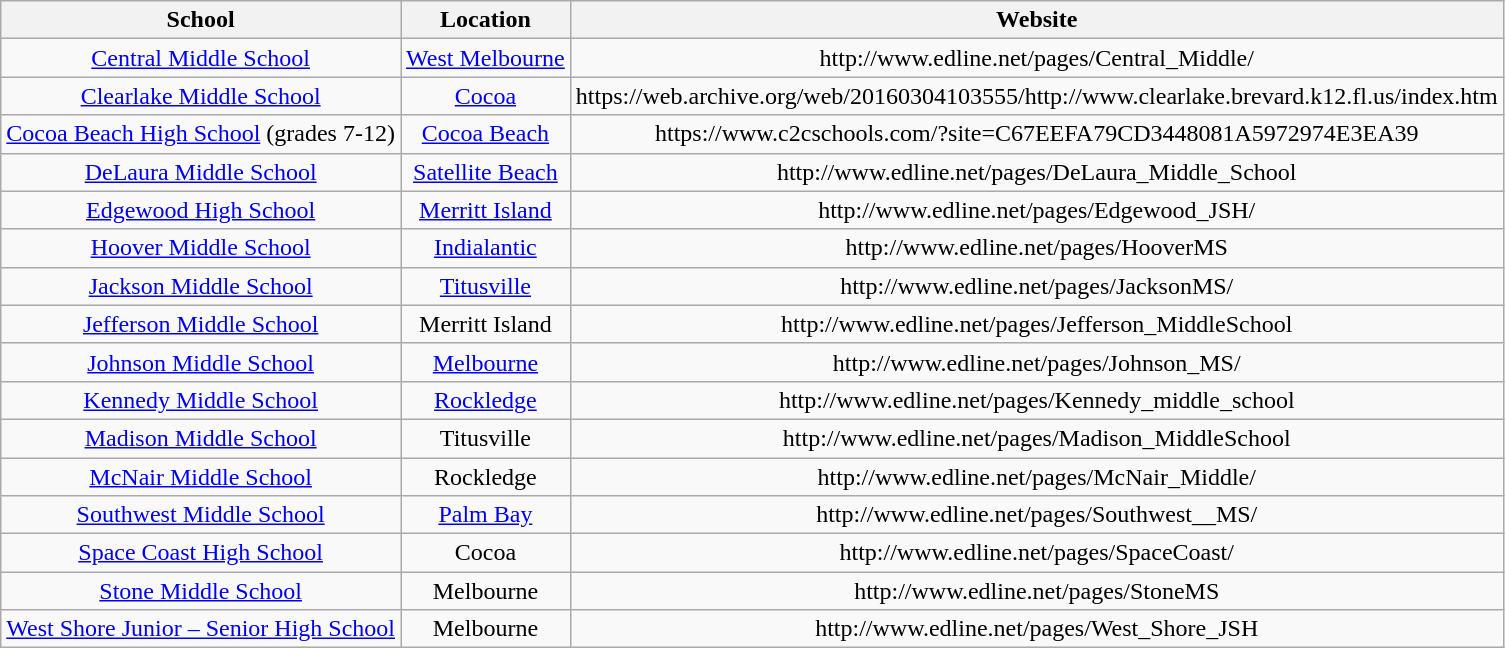<table class="wikitable" style="text-align:center">
<tr>
<th>School</th>
<th>Location</th>
<th>Website</th>
</tr>
<tr>
<td><a href='#'>Central Middle School</a></td>
<td><a href='#'>West Melbourne</a></td>
<td>http://www.edline.net/pages/Central_Middle/</td>
</tr>
<tr>
<td><a href='#'>Clearlake Middle School</a></td>
<td><a href='#'>Cocoa</a></td>
<td>https://web.archive.org/web/20160304103555/http://www.clearlake.brevard.k12.fl.us/index.htm</td>
</tr>
<tr>
<td><a href='#'>Cocoa Beach High School</a> (grades 7-12)</td>
<td><a href='#'>Cocoa Beach</a></td>
<td>https://www.c2cschools.com/?site=C67EEFA79CD3448081A5972974E3EA39</td>
</tr>
<tr>
<td><a href='#'>DeLaura Middle School</a></td>
<td><a href='#'>Satellite Beach</a></td>
<td>http://www.edline.net/pages/DeLaura_Middle_School</td>
</tr>
<tr>
<td><a href='#'>Edgewood High School</a></td>
<td><a href='#'>Merritt Island</a></td>
<td>http://www.edline.net/pages/Edgewood_JSH/</td>
</tr>
<tr>
<td><a href='#'>Hoover Middle School</a></td>
<td><a href='#'>Indialantic</a></td>
<td>http://www.edline.net/pages/HooverMS</td>
</tr>
<tr>
<td><a href='#'>Jackson Middle School</a></td>
<td><a href='#'>Titusville</a></td>
<td>http://www.edline.net/pages/JacksonMS/</td>
</tr>
<tr>
<td><a href='#'>Jefferson Middle School</a></td>
<td>Merritt Island</td>
<td>http://www.edline.net/pages/Jefferson_MiddleSchool</td>
</tr>
<tr>
<td><a href='#'>Johnson Middle School</a></td>
<td><a href='#'>Melbourne</a></td>
<td>http://www.edline.net/pages/Johnson_MS/</td>
</tr>
<tr>
<td><a href='#'>Kennedy Middle School</a></td>
<td><a href='#'>Rockledge</a></td>
<td>http://www.edline.net/pages/Kennedy_middle_school</td>
</tr>
<tr>
<td><a href='#'>Madison Middle School</a></td>
<td>Titusville</td>
<td>http://www.edline.net/pages/Madison_MiddleSchool</td>
</tr>
<tr>
<td><a href='#'>McNair Middle School</a></td>
<td>Rockledge</td>
<td>http://www.edline.net/pages/McNair_Middle/</td>
</tr>
<tr>
<td><a href='#'>Southwest Middle School</a></td>
<td><a href='#'>Palm Bay</a></td>
<td>http://www.edline.net/pages/Southwest__MS/</td>
</tr>
<tr>
<td><a href='#'>Space Coast High School</a></td>
<td>Cocoa</td>
<td>http://www.edline.net/pages/SpaceCoast/</td>
</tr>
<tr>
<td><a href='#'>Stone Middle School</a></td>
<td>Melbourne</td>
<td>http://www.edline.net/pages/StoneMS</td>
</tr>
<tr>
<td><a href='#'>West Shore Junior – Senior High School</a></td>
<td>Melbourne</td>
<td>http://www.edline.net/pages/West_Shore_JSH</td>
</tr>
</table>
